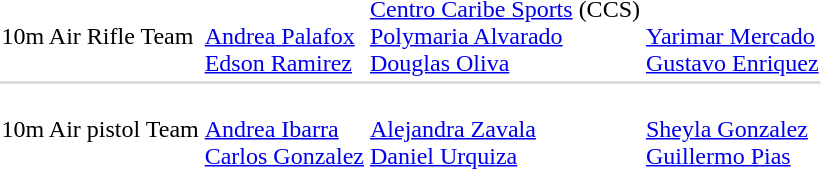<table>
<tr>
<td>10m Air Rifle Team</td>
<td><br><a href='#'>Andrea Palafox</a><br><a href='#'>Edson Ramirez</a></td>
<td><a href='#'>Centro Caribe Sports</a> (CCS)<br><a href='#'>Polymaria Alvarado</a><br><a href='#'>Douglas Oliva</a></td>
<td><br><a href='#'>Yarimar Mercado</a><br><a href='#'>Gustavo Enriquez</a></td>
</tr>
<tr bgcolor=#DDDDDD>
<td colspan=7></td>
</tr>
<tr>
<td>10m Air pistol Team</td>
<td><br><a href='#'>Andrea Ibarra</a><br><a href='#'>Carlos Gonzalez</a></td>
<td><br><a href='#'>Alejandra Zavala</a><br><a href='#'>Daniel Urquiza</a></td>
<td><br><a href='#'>Sheyla Gonzalez</a><br><a href='#'>Guillermo Pias</a></td>
</tr>
</table>
